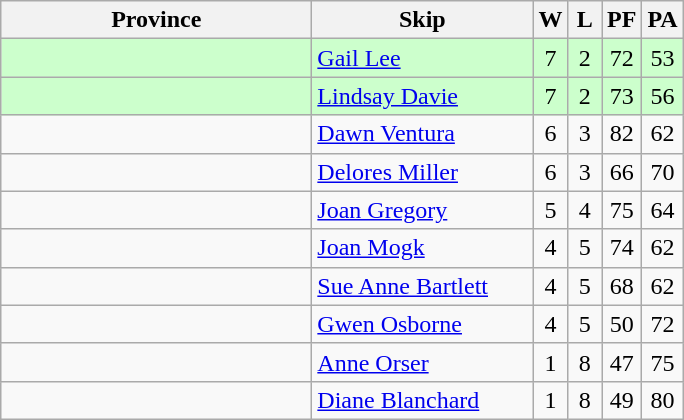<table class="wikitable" style="text-align: center;">
<tr>
<th bgcolor="#efefef" width="200">Province</th>
<th bgcolor="#efefef" width="140">Skip</th>
<th bgcolor="#efefef" width="15">W</th>
<th bgcolor="#efefef" width="15">L</th>
<th bgcolor="#efefef" width="15">PF</th>
<th bgcolor="#efefef" width="15">PA</th>
</tr>
<tr bgcolor="#ccffcc">
<td style="text-align: left;"></td>
<td style="text-align: left;"><a href='#'>Gail Lee</a></td>
<td>7</td>
<td>2</td>
<td>72</td>
<td>53</td>
</tr>
<tr bgcolor="#ccffcc">
<td style="text-align: left;"></td>
<td style="text-align: left;"><a href='#'>Lindsay Davie</a></td>
<td>7</td>
<td>2</td>
<td>73</td>
<td>56</td>
</tr>
<tr>
<td style="text-align: left;"></td>
<td style="text-align: left;"><a href='#'>Dawn Ventura</a></td>
<td>6</td>
<td>3</td>
<td>82</td>
<td>62</td>
</tr>
<tr>
<td style="text-align: left;"></td>
<td style="text-align: left;"><a href='#'>Delores Miller</a></td>
<td>6</td>
<td>3</td>
<td>66</td>
<td>70</td>
</tr>
<tr>
<td style="text-align: left;"></td>
<td style="text-align: left;"><a href='#'>Joan Gregory</a></td>
<td>5</td>
<td>4</td>
<td>75</td>
<td>64</td>
</tr>
<tr>
<td style="text-align: left;"></td>
<td style="text-align: left;"><a href='#'>Joan Mogk</a></td>
<td>4</td>
<td>5</td>
<td>74</td>
<td>62</td>
</tr>
<tr>
<td style="text-align: left;"></td>
<td style="text-align: left;"><a href='#'>Sue Anne Bartlett</a></td>
<td>4</td>
<td>5</td>
<td>68</td>
<td>62</td>
</tr>
<tr>
<td style="text-align: left;"></td>
<td style="text-align: left;"><a href='#'>Gwen Osborne</a></td>
<td>4</td>
<td>5</td>
<td>50</td>
<td>72</td>
</tr>
<tr>
<td style="text-align: left;"></td>
<td style="text-align: left;"><a href='#'>Anne Orser</a></td>
<td>1</td>
<td>8</td>
<td>47</td>
<td>75</td>
</tr>
<tr>
<td style="text-align: left;"></td>
<td style="text-align: left;"><a href='#'>Diane Blanchard</a></td>
<td>1</td>
<td>8</td>
<td>49</td>
<td>80</td>
</tr>
</table>
